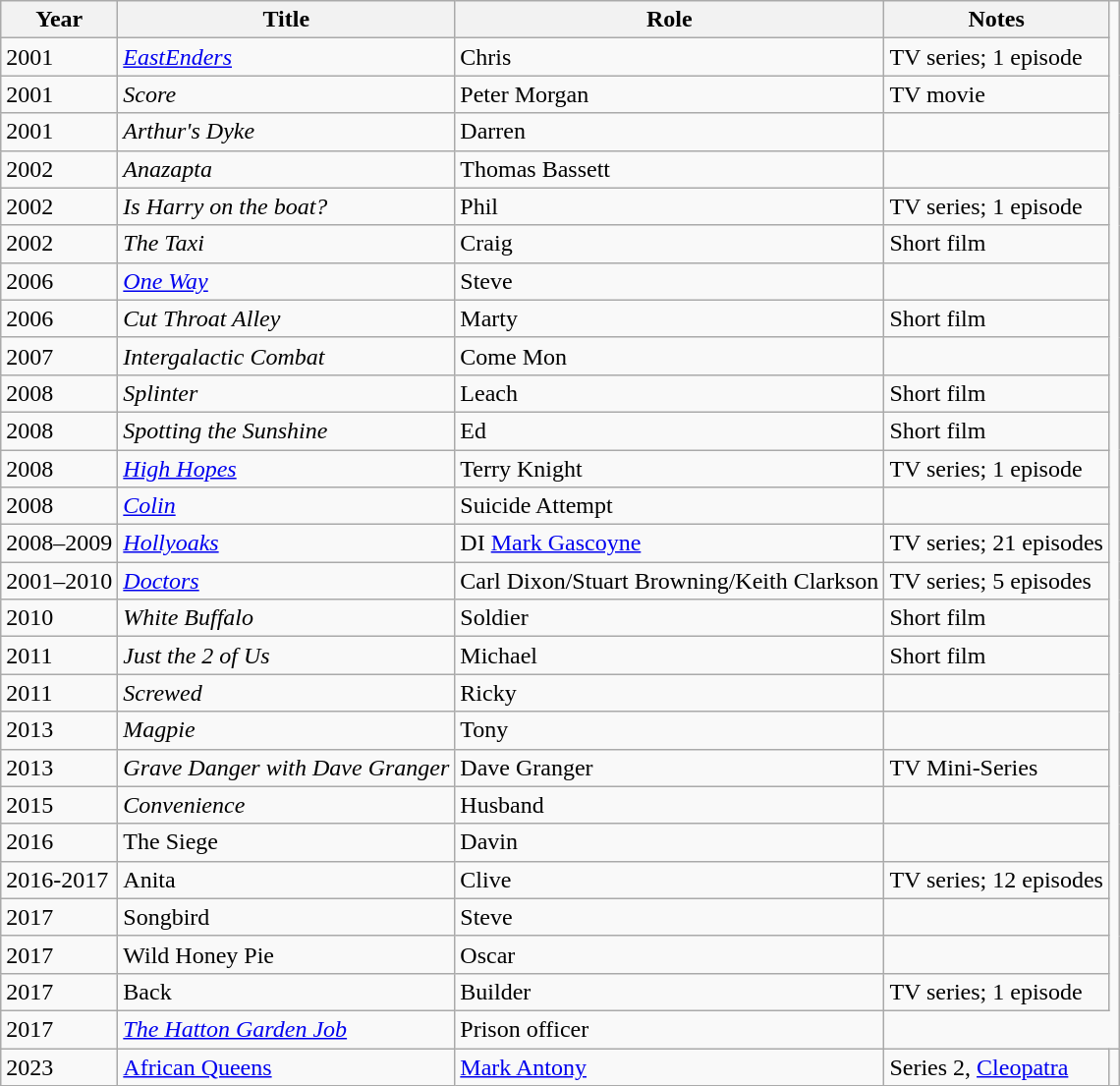<table class="wikitable sortable">
<tr>
<th>Year</th>
<th>Title</th>
<th>Role</th>
<th class="unsortable">Notes</th>
</tr>
<tr>
<td>2001</td>
<td><em><a href='#'>EastEnders</a></em></td>
<td>Chris</td>
<td>TV series; 1 episode</td>
</tr>
<tr>
<td>2001</td>
<td><em>Score</em></td>
<td>Peter Morgan</td>
<td>TV movie</td>
</tr>
<tr>
<td>2001</td>
<td><em>Arthur's Dyke</em></td>
<td>Darren</td>
<td></td>
</tr>
<tr>
<td>2002</td>
<td><em>Anazapta</em></td>
<td>Thomas Bassett</td>
<td></td>
</tr>
<tr>
<td>2002</td>
<td><em>Is Harry on the boat?</em></td>
<td>Phil</td>
<td>TV series; 1 episode</td>
</tr>
<tr>
<td>2002</td>
<td><em>The Taxi</em></td>
<td>Craig</td>
<td>Short film</td>
</tr>
<tr>
<td>2006</td>
<td><em><a href='#'>One Way</a></em></td>
<td>Steve</td>
<td></td>
</tr>
<tr>
<td>2006</td>
<td><em>Cut Throat Alley</em></td>
<td>Marty</td>
<td>Short film</td>
</tr>
<tr>
<td>2007</td>
<td><em>Intergalactic Combat</em></td>
<td>Come Mon</td>
<td></td>
</tr>
<tr>
<td>2008</td>
<td><em>Splinter</em></td>
<td>Leach</td>
<td>Short film</td>
</tr>
<tr>
<td>2008</td>
<td><em>Spotting the Sunshine</em></td>
<td>Ed</td>
<td>Short film</td>
</tr>
<tr>
<td>2008</td>
<td><em><a href='#'>High Hopes</a></em></td>
<td>Terry Knight</td>
<td>TV series; 1 episode</td>
</tr>
<tr>
<td>2008</td>
<td><em><a href='#'>Colin</a></em></td>
<td>Suicide Attempt</td>
<td></td>
</tr>
<tr>
<td>2008–2009</td>
<td><em><a href='#'>Hollyoaks</a></em></td>
<td>DI <a href='#'>Mark Gascoyne</a></td>
<td>TV series; 21 episodes</td>
</tr>
<tr>
<td>2001–2010</td>
<td><em><a href='#'>Doctors</a></em></td>
<td>Carl Dixon/Stuart Browning/Keith Clarkson</td>
<td>TV series; 5 episodes</td>
</tr>
<tr>
<td>2010</td>
<td><em>White Buffalo</em></td>
<td>Soldier</td>
<td>Short film</td>
</tr>
<tr>
<td>2011</td>
<td><em>Just the 2 of Us</em></td>
<td>Michael</td>
<td>Short film</td>
</tr>
<tr>
<td>2011</td>
<td><em>Screwed</em></td>
<td>Ricky</td>
<td></td>
</tr>
<tr>
<td>2013</td>
<td><em>Magpie</em></td>
<td>Tony</td>
<td></td>
</tr>
<tr>
<td>2013</td>
<td><em>Grave Danger with Dave Granger</em></td>
<td>Dave Granger</td>
<td>TV Mini-Series</td>
</tr>
<tr>
<td>2015</td>
<td><em>Convenience</em></td>
<td>Husband</td>
<td></td>
</tr>
<tr>
<td>2016</td>
<td>The Siege</td>
<td>Davin</td>
<td></td>
</tr>
<tr>
<td>2016-2017</td>
<td>Anita</td>
<td>Clive</td>
<td>TV series; 12 episodes</td>
</tr>
<tr>
<td>2017</td>
<td>Songbird</td>
<td>Steve</td>
<td></td>
</tr>
<tr>
<td>2017</td>
<td>Wild Honey Pie</td>
<td>Oscar</td>
<td></td>
</tr>
<tr>
<td>2017</td>
<td>Back</td>
<td>Builder</td>
<td>TV series; 1 episode</td>
</tr>
<tr>
<td>2017</td>
<td><em><a href='#'>The Hatton Garden Job</a></em></td>
<td>Prison officer</td>
</tr>
<tr>
<td>2023</td>
<td><a href='#'>African Queens</a></td>
<td><a href='#'>Mark Antony</a></td>
<td>Series 2, <a href='#'>Cleopatra</a></td>
<td></td>
</tr>
</table>
